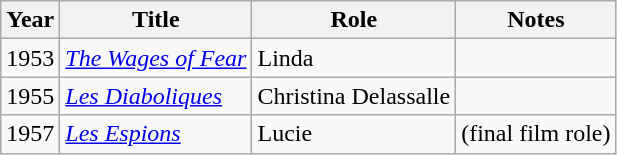<table class="wikitable">
<tr>
<th>Year</th>
<th>Title</th>
<th>Role</th>
<th>Notes</th>
</tr>
<tr>
<td>1953</td>
<td><em><a href='#'>The Wages of Fear</a></em></td>
<td>Linda</td>
<td></td>
</tr>
<tr>
<td>1955</td>
<td><em><a href='#'>Les Diaboliques</a></em></td>
<td>Christina Delassalle</td>
<td></td>
</tr>
<tr>
<td>1957</td>
<td><em><a href='#'>Les Espions</a></em></td>
<td>Lucie</td>
<td>(final film role)</td>
</tr>
</table>
